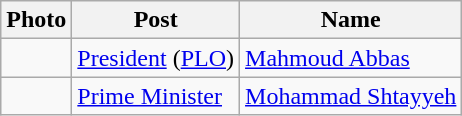<table class="wikitable">
<tr>
<th>Photo</th>
<th>Post</th>
<th>Name</th>
</tr>
<tr>
<td></td>
<td><a href='#'>President</a> (<a href='#'>PLO</a>)</td>
<td><a href='#'>Mahmoud Abbas</a></td>
</tr>
<tr>
<td></td>
<td><a href='#'>Prime Minister</a></td>
<td><a href='#'>Mohammad Shtayyeh</a></td>
</tr>
</table>
